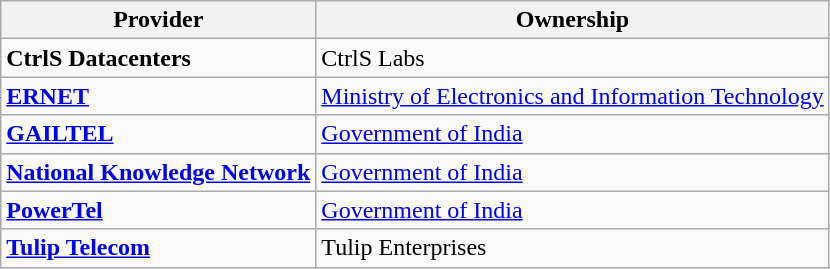<table class="wikitable">
<tr>
<th>Provider</th>
<th>Ownership</th>
</tr>
<tr>
<td><strong>CtrlS Datacenters</strong></td>
<td>CtrlS Labs</td>
</tr>
<tr>
<td><strong><a href='#'>ERNET</a></strong></td>
<td><a href='#'>Ministry of Electronics and Information Technology</a></td>
</tr>
<tr>
<td><strong><a href='#'>GAILTEL</a></strong></td>
<td><a href='#'>Government of India</a></td>
</tr>
<tr>
<td><strong><a href='#'>National Knowledge Network</a><br></strong></td>
<td><a href='#'>Government of India</a></td>
</tr>
<tr>
<td><strong><a href='#'>PowerTel</a></strong></td>
<td><a href='#'>Government of India</a></td>
</tr>
<tr>
<td><strong><a href='#'>Tulip Telecom</a></strong></td>
<td>Tulip Enterprises</td>
</tr>
</table>
